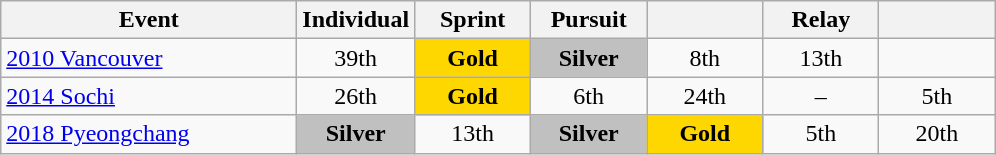<table class="wikitable" style="text-align: center;">
<tr ">
<th style="width:190px;">Event</th>
<th style="width:70px;">Individual</th>
<th style="width:70px;">Sprint</th>
<th style="width:70px;">Pursuit</th>
<th style="width:70px;"></th>
<th style="width:70px;">Relay</th>
<th style="width:70px;"></th>
</tr>
<tr>
<td align=left> <a href='#'>2010 Vancouver</a></td>
<td>39th</td>
<td style="background:gold"><strong>Gold</strong></td>
<td style="background:silver"><strong>Silver</strong></td>
<td>8th</td>
<td>13th</td>
<td></td>
</tr>
<tr>
<td align=left> <a href='#'>2014 Sochi</a></td>
<td>26th</td>
<td style="background:gold"><strong>Gold</strong></td>
<td>6th</td>
<td>24th</td>
<td>–</td>
<td>5th</td>
</tr>
<tr>
<td align=left> <a href='#'>2018 Pyeongchang</a></td>
<td style="background:silver"><strong>Silver</strong></td>
<td>13th</td>
<td style="background:silver"><strong>Silver</strong></td>
<td style="background:gold"><strong>Gold</strong></td>
<td>5th</td>
<td>20th</td>
</tr>
</table>
